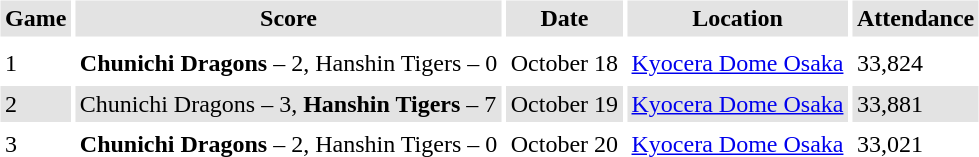<table border="0" cellspacing="3" cellpadding="3">
<tr style="background: #e3e3e3;">
<th>Game</th>
<th>Score</th>
<th>Date</th>
<th>Location</th>
<th>Attendance</th>
</tr>
<tr style="background: #e3e3e3;">
</tr>
<tr>
<td>1</td>
<td><strong>Chunichi Dragons</strong> – 2, Hanshin Tigers – 0</td>
<td>October 18</td>
<td><a href='#'>Kyocera Dome Osaka</a></td>
<td>33,824</td>
</tr>
<tr style="background: #e3e3e3;">
<td>2</td>
<td>Chunichi Dragons – 3, <strong>Hanshin Tigers</strong> – 7</td>
<td>October 19</td>
<td><a href='#'>Kyocera Dome Osaka</a></td>
<td>33,881</td>
</tr>
<tr>
<td>3</td>
<td><strong>Chunichi Dragons</strong> – 2, Hanshin Tigers – 0</td>
<td>October 20</td>
<td><a href='#'>Kyocera Dome Osaka</a></td>
<td>33,021</td>
</tr>
</table>
